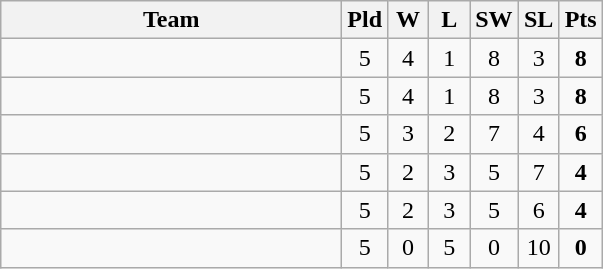<table class=wikitable style="text-align:center">
<tr>
<th width=220>Team</th>
<th width=20>Pld</th>
<th width=20>W</th>
<th width=20>L</th>
<th width=20>SW</th>
<th width=20>SL</th>
<th width=20>Pts</th>
</tr>
<tr>
<td align=left></td>
<td>5</td>
<td>4</td>
<td>1</td>
<td>8</td>
<td>3</td>
<td><strong>8</strong></td>
</tr>
<tr>
<td align=left></td>
<td>5</td>
<td>4</td>
<td>1</td>
<td>8</td>
<td>3</td>
<td><strong>8</strong></td>
</tr>
<tr>
<td align=left></td>
<td>5</td>
<td>3</td>
<td>2</td>
<td>7</td>
<td>4</td>
<td><strong>6</strong></td>
</tr>
<tr>
<td align=left></td>
<td>5</td>
<td>2</td>
<td>3</td>
<td>5</td>
<td>7</td>
<td><strong>4</strong></td>
</tr>
<tr>
<td align=left></td>
<td>5</td>
<td>2</td>
<td>3</td>
<td>5</td>
<td>6</td>
<td><strong>4</strong></td>
</tr>
<tr>
<td align=left></td>
<td>5</td>
<td>0</td>
<td>5</td>
<td>0</td>
<td>10</td>
<td><strong>0</strong></td>
</tr>
</table>
